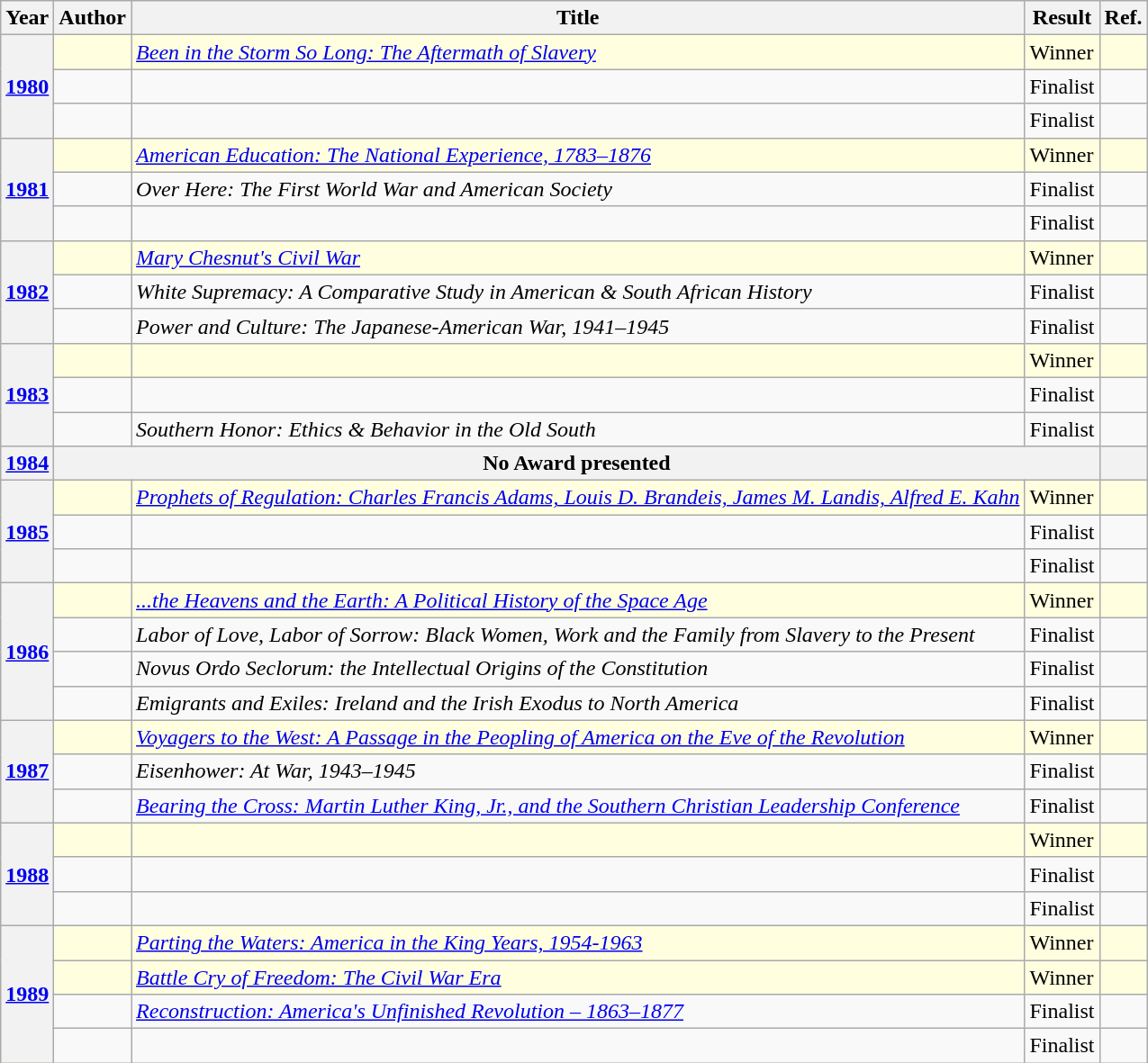<table class="wikitable sortable mw-collapsible">
<tr>
<th>Year</th>
<th>Author</th>
<th>Title</th>
<th>Result</th>
<th>Ref.</th>
</tr>
<tr style=background-color:lightyellow;>
<th rowspan="3"><a href='#'>1980</a></th>
<td></td>
<td><em><a href='#'>Been in the Storm So Long: The Aftermath of Slavery</a></em></td>
<td>Winner</td>
<td></td>
</tr>
<tr>
<td></td>
<td></td>
<td>Finalist</td>
<td></td>
</tr>
<tr>
<td></td>
<td></td>
<td>Finalist</td>
<td></td>
</tr>
<tr style=background-color:lightyellow;>
<th rowspan="3"><a href='#'>1981</a></th>
<td></td>
<td><em><a href='#'>American Education: The National Experience, 1783–1876</a></em></td>
<td>Winner</td>
<td></td>
</tr>
<tr>
<td></td>
<td><em>Over Here: The First World War and American Society</em></td>
<td>Finalist</td>
<td></td>
</tr>
<tr>
<td></td>
<td></td>
<td>Finalist</td>
<td></td>
</tr>
<tr style=background-color:lightyellow;>
<th rowspan="3"><a href='#'>1982</a></th>
<td></td>
<td><em><a href='#'>Mary Chesnut's Civil War</a></em></td>
<td>Winner</td>
<td></td>
</tr>
<tr>
<td></td>
<td><em>White Supremacy: A Comparative Study in American & South African History</em></td>
<td>Finalist</td>
<td></td>
</tr>
<tr>
<td></td>
<td><em>Power and Culture: The Japanese-American War, 1941–1945</em></td>
<td>Finalist</td>
<td></td>
</tr>
<tr style=background-color:lightyellow;>
<th rowspan="3"><a href='#'>1983</a></th>
<td></td>
<td></td>
<td>Winner</td>
<td></td>
</tr>
<tr>
<td></td>
<td></td>
<td>Finalist</td>
<td></td>
</tr>
<tr>
<td></td>
<td><em>Southern Honor: Ethics & Behavior in the Old South</em></td>
<td>Finalist</td>
<td></td>
</tr>
<tr>
<th><a href='#'>1984</a></th>
<th colspan="3">No Award presented</th>
<th></th>
</tr>
<tr style=background-color:lightyellow;>
<th rowspan="3"><a href='#'>1985</a></th>
<td></td>
<td><em><a href='#'>Prophets of Regulation: Charles Francis Adams, Louis D. Brandeis, James M. Landis, Alfred E. Kahn</a></em></td>
<td>Winner</td>
<td></td>
</tr>
<tr>
<td></td>
<td></td>
<td>Finalist</td>
<td></td>
</tr>
<tr>
<td></td>
<td></td>
<td>Finalist</td>
<td></td>
</tr>
<tr style=background-color:lightyellow;>
<th rowspan="4"><a href='#'>1986</a></th>
<td></td>
<td><em><a href='#'>...the Heavens and the Earth: A Political History of the Space Age</a></em></td>
<td>Winner</td>
<td></td>
</tr>
<tr>
<td></td>
<td><em>Labor of Love, Labor of Sorrow: Black Women, Work and the Family from Slavery to the Present</em></td>
<td>Finalist</td>
<td></td>
</tr>
<tr>
<td></td>
<td><em>Novus Ordo Seclorum: the Intellectual Origins of the Constitution</em></td>
<td>Finalist</td>
<td></td>
</tr>
<tr>
<td></td>
<td><em>Emigrants and Exiles: Ireland and the Irish Exodus to North America</em></td>
<td>Finalist</td>
<td></td>
</tr>
<tr style=background-color:lightyellow;>
<th rowspan="3"><a href='#'>1987</a></th>
<td></td>
<td><em><a href='#'>Voyagers to the West: A Passage in the Peopling of America on the Eve of the Revolution</a></em></td>
<td>Winner</td>
<td></td>
</tr>
<tr>
<td></td>
<td><em>Eisenhower: At War, 1943–1945</em></td>
<td>Finalist</td>
<td></td>
</tr>
<tr>
<td></td>
<td><em><a href='#'>Bearing the Cross: Martin Luther King, Jr., and the Southern Christian Leadership Conference</a></em></td>
<td>Finalist</td>
<td></td>
</tr>
<tr style=background-color:lightyellow;>
<th rowspan="3"><a href='#'>1988</a></th>
<td></td>
<td></td>
<td>Winner</td>
<td></td>
</tr>
<tr>
<td></td>
<td></td>
<td>Finalist</td>
<td></td>
</tr>
<tr>
<td></td>
<td></td>
<td>Finalist</td>
<td></td>
</tr>
<tr style=background-color:lightyellow;>
<th rowspan="4"><a href='#'>1989</a></th>
<td></td>
<td><em><a href='#'>Parting the Waters: America in the King Years, 1954-1963</a></em></td>
<td>Winner</td>
<td></td>
</tr>
<tr style=background-color:lightyellow;>
<td></td>
<td><em><a href='#'>Battle Cry of Freedom: The Civil War Era</a></em></td>
<td>Winner</td>
<td></td>
</tr>
<tr>
<td></td>
<td><em><a href='#'>Reconstruction: America's Unfinished Revolution – 1863–1877</a></em></td>
<td>Finalist</td>
<td></td>
</tr>
<tr>
<td></td>
<td></td>
<td>Finalist</td>
<td></td>
</tr>
</table>
